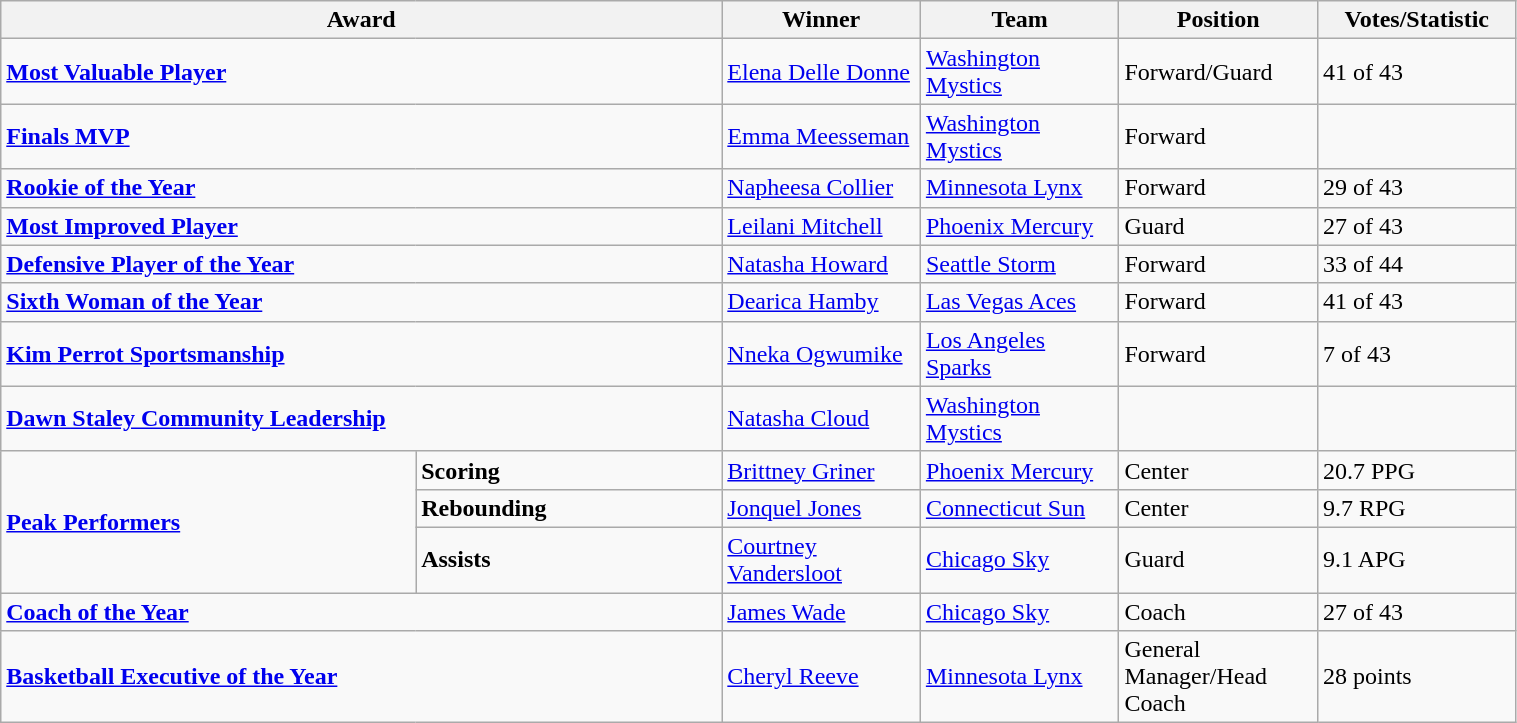<table class="wikitable" style="width: 80%">
<tr>
<th colspan=2 width=150>Award</th>
<th width=125>Winner</th>
<th width="125">Team</th>
<th width="125">Position</th>
<th width=125>Votes/Statistic</th>
</tr>
<tr>
<td colspan=2><strong><a href='#'>Most Valuable Player</a></strong></td>
<td><a href='#'>Elena Delle Donne</a></td>
<td><a href='#'>Washington Mystics</a></td>
<td>Forward/Guard</td>
<td>41 of 43</td>
</tr>
<tr>
<td colspan=2><strong><a href='#'>Finals MVP</a></strong></td>
<td><a href='#'>Emma Meesseman</a></td>
<td><a href='#'>Washington Mystics</a></td>
<td>Forward</td>
<td></td>
</tr>
<tr>
<td colspan=2><strong><a href='#'>Rookie of the Year</a></strong></td>
<td><a href='#'>Napheesa Collier</a></td>
<td><a href='#'>Minnesota Lynx</a></td>
<td>Forward</td>
<td>29 of 43</td>
</tr>
<tr>
<td colspan=2><strong><a href='#'>Most Improved Player</a></strong></td>
<td><a href='#'>Leilani Mitchell</a></td>
<td><a href='#'>Phoenix Mercury</a></td>
<td>Guard</td>
<td>27 of 43</td>
</tr>
<tr>
<td colspan=2><strong><a href='#'>Defensive Player of the Year</a></strong></td>
<td><a href='#'>Natasha Howard</a></td>
<td><a href='#'>Seattle Storm</a></td>
<td>Forward</td>
<td>33 of 44</td>
</tr>
<tr>
<td colspan=2><strong><a href='#'>Sixth Woman of the Year</a></strong></td>
<td><a href='#'>Dearica Hamby</a></td>
<td><a href='#'>Las Vegas Aces</a></td>
<td>Forward</td>
<td>41 of 43</td>
</tr>
<tr>
<td colspan=2><strong><a href='#'>Kim Perrot Sportsmanship</a></strong></td>
<td><a href='#'>Nneka Ogwumike</a></td>
<td><a href='#'>Los Angeles Sparks</a></td>
<td>Forward</td>
<td>7 of 43</td>
</tr>
<tr>
<td colspan="2"><a href='#'><strong>Dawn Staley Community Leadership</strong></a></td>
<td><a href='#'>Natasha Cloud</a></td>
<td><a href='#'>Washington Mystics</a></td>
<td></td>
<td></td>
</tr>
<tr>
<td rowspan="3"><strong><a href='#'>Peak Performers</a></strong></td>
<td><strong>Scoring</strong></td>
<td><a href='#'>Brittney Griner</a></td>
<td><a href='#'>Phoenix Mercury</a></td>
<td>Center</td>
<td>20.7 PPG</td>
</tr>
<tr>
<td><strong>Rebounding</strong></td>
<td><a href='#'>Jonquel Jones</a></td>
<td><a href='#'>Connecticut Sun</a></td>
<td>Center</td>
<td>9.7 RPG</td>
</tr>
<tr>
<td><strong>Assists</strong></td>
<td><a href='#'>Courtney Vandersloot</a></td>
<td><a href='#'>Chicago Sky</a></td>
<td>Guard</td>
<td>9.1 APG</td>
</tr>
<tr>
<td colspan=2><strong><a href='#'>Coach of the Year</a></strong></td>
<td><a href='#'>James Wade</a></td>
<td><a href='#'>Chicago Sky</a></td>
<td>Coach</td>
<td>27 of 43</td>
</tr>
<tr>
<td colspan=2><strong><a href='#'>Basketball Executive of the Year</a></strong></td>
<td><a href='#'>Cheryl Reeve</a></td>
<td><a href='#'>Minnesota Lynx</a></td>
<td>General Manager/Head Coach</td>
<td>28 points</td>
</tr>
</table>
